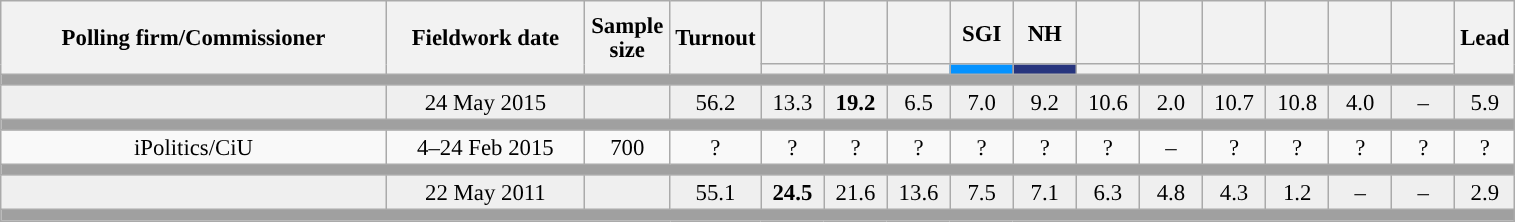<table class="wikitable collapsible collapsed" style="text-align:center; font-size:95%; line-height:16px;">
<tr style="height:42px;">
<th style="width:250px;" rowspan="2">Polling firm/Commissioner</th>
<th style="width:125px;" rowspan="2">Fieldwork date</th>
<th style="width:50px;" rowspan="2">Sample size</th>
<th style="width:45px;" rowspan="2">Turnout</th>
<th style="width:35px;"></th>
<th style="width:35px;"></th>
<th style="width:35px;"></th>
<th style="width:35px;">SGI</th>
<th style="width:35px;">NH</th>
<th style="width:35px;"></th>
<th style="width:35px;"></th>
<th style="width:35px;"></th>
<th style="width:35px;"></th>
<th style="width:35px;"></th>
<th style="width:35px;"></th>
<th style="width:30px;" rowspan="2">Lead</th>
</tr>
<tr>
<th style="color:inherit;background:"></th>
<th style="color:inherit;background:"></th>
<th style="color:inherit;background:"></th>
<th style="color:inherit;background:#0492FF;"></th>
<th style="color:inherit;background:#27357E;"></th>
<th style="color:inherit;background:"></th>
<th style="color:inherit;background:"></th>
<th style="color:inherit;background:"></th>
<th style="color:inherit;background:"></th>
<th style="color:inherit;background:"></th>
<th style="color:inherit;background:"></th>
</tr>
<tr>
<td colspan="16" style="background:#A0A0A0"></td>
</tr>
<tr style="background:#EFEFEF;">
<td><strong></strong></td>
<td>24 May 2015</td>
<td></td>
<td>56.2</td>
<td>13.3<br></td>
<td><strong>19.2</strong><br></td>
<td>6.5<br></td>
<td>7.0<br></td>
<td>9.2<br></td>
<td>10.6<br></td>
<td>2.0<br></td>
<td>10.7<br></td>
<td>10.8<br></td>
<td>4.0<br></td>
<td>–</td>
<td style="background:">5.9</td>
</tr>
<tr>
<td colspan="16" style="background:#A0A0A0"></td>
</tr>
<tr>
<td>iPolitics/CiU</td>
<td>4–24 Feb 2015</td>
<td>700</td>
<td>?</td>
<td>?<br></td>
<td>?<br></td>
<td>?<br></td>
<td>?<br></td>
<td>?<br></td>
<td>?<br></td>
<td>–</td>
<td>?<br></td>
<td>?<br></td>
<td>?<br></td>
<td>?<br></td>
<td style="background:">?</td>
</tr>
<tr>
<td colspan="16" style="background:#A0A0A0"></td>
</tr>
<tr style="background:#EFEFEF;">
<td><strong></strong></td>
<td>22 May 2011</td>
<td></td>
<td>55.1</td>
<td><strong>24.5</strong><br></td>
<td>21.6<br></td>
<td>13.6<br></td>
<td>7.5<br></td>
<td>7.1<br></td>
<td>6.3<br></td>
<td>4.8<br></td>
<td>4.3<br></td>
<td>1.2<br></td>
<td>–</td>
<td>–</td>
<td style="background:">2.9</td>
</tr>
<tr>
<td colspan="16" style="background:#A0A0A0"></td>
</tr>
</table>
